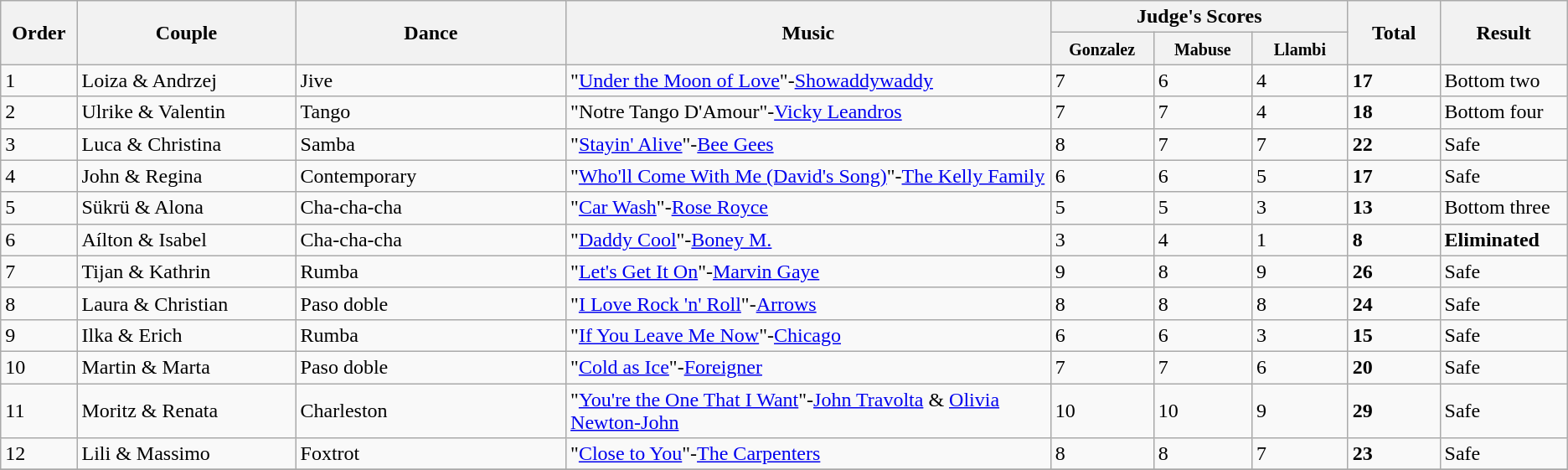<table class="wikitable sortable center">
<tr>
<th rowspan="2" style="width: 4em">Order</th>
<th rowspan="2" style="width: 17em">Couple</th>
<th rowspan="2" style="width: 20em">Dance</th>
<th rowspan="2" style="width: 40em">Music</th>
<th colspan="3">Judge's Scores</th>
<th rowspan="2" style="width: 6em">Total</th>
<th rowspan="2" style="width: 7em">Result</th>
</tr>
<tr>
<th style="width: 6em"><small>Gonzalez</small></th>
<th style="width: 6em"><small>Mabuse</small></th>
<th style="width: 6em"><small>Llambi</small></th>
</tr>
<tr>
<td>1</td>
<td>Loiza & Andrzej</td>
<td>Jive</td>
<td>"<a href='#'>Under the Moon of Love</a>"-<a href='#'>Showaddywaddy</a></td>
<td>7</td>
<td>6</td>
<td>4</td>
<td><strong>17</strong></td>
<td>Bottom two</td>
</tr>
<tr>
<td>2</td>
<td>Ulrike & Valentin</td>
<td>Tango</td>
<td>"Notre Tango D'Amour"-<a href='#'>Vicky Leandros</a></td>
<td>7</td>
<td>7</td>
<td>4</td>
<td><strong>18</strong></td>
<td>Bottom four</td>
</tr>
<tr>
<td>3</td>
<td>Luca & Christina</td>
<td>Samba</td>
<td>"<a href='#'>Stayin' Alive</a>"-<a href='#'>Bee Gees</a></td>
<td>8</td>
<td>7</td>
<td>7</td>
<td><strong>22</strong></td>
<td>Safe</td>
</tr>
<tr>
<td>4</td>
<td>John & Regina</td>
<td>Contemporary</td>
<td>"<a href='#'>Who'll Come With Me (David's Song)</a>"-<a href='#'>The Kelly Family</a></td>
<td>6</td>
<td>6</td>
<td>5</td>
<td><strong>17</strong></td>
<td>Safe</td>
</tr>
<tr>
<td>5</td>
<td>Sükrü & Alona</td>
<td>Cha-cha-cha</td>
<td>"<a href='#'>Car Wash</a>"-<a href='#'>Rose Royce</a></td>
<td>5</td>
<td>5</td>
<td>3</td>
<td><strong>13</strong></td>
<td>Bottom three</td>
</tr>
<tr>
<td>6</td>
<td>Aílton & Isabel</td>
<td>Cha-cha-cha</td>
<td>"<a href='#'>Daddy Cool</a>"-<a href='#'>Boney M.</a></td>
<td>3</td>
<td>4</td>
<td>1</td>
<td><strong>8</strong></td>
<td><strong>Eliminated</strong></td>
</tr>
<tr>
<td>7</td>
<td>Tijan & Kathrin</td>
<td>Rumba</td>
<td>"<a href='#'>Let's Get It On</a>"-<a href='#'>Marvin Gaye</a></td>
<td>9</td>
<td>8</td>
<td>9</td>
<td><strong>26</strong></td>
<td>Safe</td>
</tr>
<tr>
<td>8</td>
<td>Laura & Christian</td>
<td>Paso doble</td>
<td>"<a href='#'>I Love Rock 'n' Roll</a>"-<a href='#'>Arrows</a></td>
<td>8</td>
<td>8</td>
<td>8</td>
<td><strong>24</strong></td>
<td>Safe</td>
</tr>
<tr>
<td>9</td>
<td>Ilka & Erich</td>
<td>Rumba</td>
<td>"<a href='#'>If You Leave Me Now</a>"-<a href='#'>Chicago</a></td>
<td>6</td>
<td>6</td>
<td>3</td>
<td><strong>15</strong></td>
<td>Safe</td>
</tr>
<tr>
<td>10</td>
<td>Martin & Marta</td>
<td>Paso doble</td>
<td>"<a href='#'>Cold as Ice</a>"-<a href='#'>Foreigner</a></td>
<td>7</td>
<td>7</td>
<td>6</td>
<td><strong>20</strong></td>
<td>Safe</td>
</tr>
<tr>
<td>11</td>
<td>Moritz & Renata</td>
<td>Charleston</td>
<td>"<a href='#'>You're the One That I Want</a>"-<a href='#'>John Travolta</a> & <a href='#'>Olivia Newton-John</a></td>
<td>10</td>
<td>10</td>
<td>9</td>
<td><strong>29</strong></td>
<td>Safe</td>
</tr>
<tr>
<td>12</td>
<td>Lili & Massimo</td>
<td>Foxtrot</td>
<td>"<a href='#'>Close to You</a>"-<a href='#'>The Carpenters</a></td>
<td>8</td>
<td>8</td>
<td>7</td>
<td><strong>23</strong></td>
<td>Safe</td>
</tr>
<tr>
</tr>
</table>
